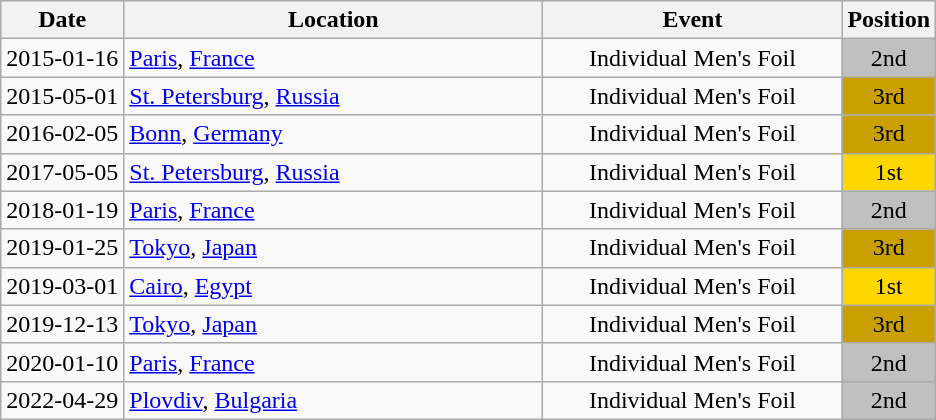<table class="wikitable" style="text-align:center;">
<tr>
<th>Date</th>
<th style="width:17em">Location</th>
<th style="width:12em">Event</th>
<th>Position</th>
</tr>
<tr>
<td>2015-01-16</td>
<td rowspan="1" align="left"> <a href='#'>Paris</a>, <a href='#'>France</a></td>
<td>Individual Men's Foil</td>
<td bgcolor="silver">2nd</td>
</tr>
<tr>
<td>2015-05-01</td>
<td rowspan="1" align="left"> <a href='#'>St. Petersburg</a>, <a href='#'>Russia</a></td>
<td>Individual Men's Foil</td>
<td bgcolor="caramel">3rd</td>
</tr>
<tr>
<td>2016-02-05</td>
<td rowspan="1" align="left"> <a href='#'>Bonn</a>, <a href='#'>Germany</a></td>
<td>Individual Men's Foil</td>
<td bgcolor="caramel">3rd</td>
</tr>
<tr>
<td>2017-05-05</td>
<td rowspan="1" align="left"> <a href='#'>St. Petersburg</a>, <a href='#'>Russia</a></td>
<td>Individual Men's Foil</td>
<td bgcolor="gold">1st</td>
</tr>
<tr>
<td>2018-01-19</td>
<td rowspan="1" align="left"> <a href='#'>Paris</a>, <a href='#'>France</a></td>
<td>Individual Men's Foil</td>
<td bgcolor="silver">2nd</td>
</tr>
<tr>
<td>2019-01-25</td>
<td rowspan="1" align="left"> <a href='#'>Tokyo</a>, <a href='#'>Japan</a></td>
<td>Individual Men's Foil</td>
<td bgcolor="caramel">3rd</td>
</tr>
<tr>
<td>2019-03-01</td>
<td rowspan="1" align="left"> <a href='#'>Cairo</a>, <a href='#'>Egypt</a></td>
<td>Individual Men's Foil</td>
<td bgcolor="gold">1st</td>
</tr>
<tr>
<td>2019-12-13</td>
<td rowspan="1" align="left"> <a href='#'>Tokyo</a>, <a href='#'>Japan</a></td>
<td>Individual Men's Foil</td>
<td bgcolor="caramel">3rd</td>
</tr>
<tr>
<td>2020-01-10</td>
<td rowspan="1" align="left"> <a href='#'>Paris</a>, <a href='#'>France</a></td>
<td>Individual Men's Foil</td>
<td bgcolor="silver">2nd</td>
</tr>
<tr>
<td>2022-04-29</td>
<td rowspan="1" align="left"> <a href='#'>Plovdiv</a>, <a href='#'>Bulgaria</a></td>
<td>Individual Men's Foil</td>
<td bgcolor="silver">2nd</td>
</tr>
</table>
